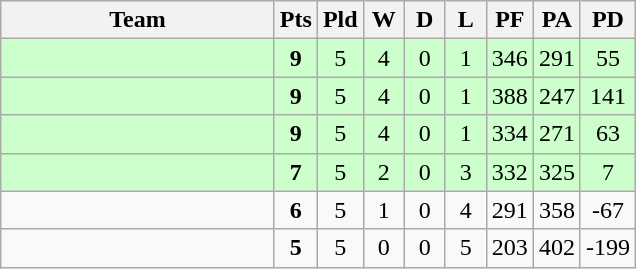<table class=wikitable style="text-align:center">
<tr>
<th width=175>Team</th>
<th width=20>Pts</th>
<th width=20>Pld</th>
<th width=20>W</th>
<th width=20>D</th>
<th width=20>L</th>
<th width=20>PF</th>
<th width=20>PA</th>
<th width=25>PD</th>
</tr>
<tr style="background:#ccffcc;">
<td align=left></td>
<td><strong>9</strong></td>
<td>5</td>
<td>4</td>
<td>0</td>
<td>1</td>
<td>346</td>
<td>291</td>
<td>55</td>
</tr>
<tr style="background:#ccffcc;">
<td align=left></td>
<td><strong>9</strong></td>
<td>5</td>
<td>4</td>
<td>0</td>
<td>1</td>
<td>388</td>
<td>247</td>
<td>141</td>
</tr>
<tr style="background:#ccffcc;">
<td align=left></td>
<td><strong>9</strong></td>
<td>5</td>
<td>4</td>
<td>0</td>
<td>1</td>
<td>334</td>
<td>271</td>
<td>63</td>
</tr>
<tr style="background:#ccffcc;">
<td align=left></td>
<td><strong>7</strong></td>
<td>5</td>
<td>2</td>
<td>0</td>
<td>3</td>
<td>332</td>
<td>325</td>
<td>7</td>
</tr>
<tr>
<td align=left></td>
<td><strong>6</strong></td>
<td>5</td>
<td>1</td>
<td>0</td>
<td>4</td>
<td>291</td>
<td>358</td>
<td>-67</td>
</tr>
<tr>
<td align=left></td>
<td><strong>5</strong></td>
<td>5</td>
<td>0</td>
<td>0</td>
<td>5</td>
<td>203</td>
<td>402</td>
<td>-199</td>
</tr>
</table>
